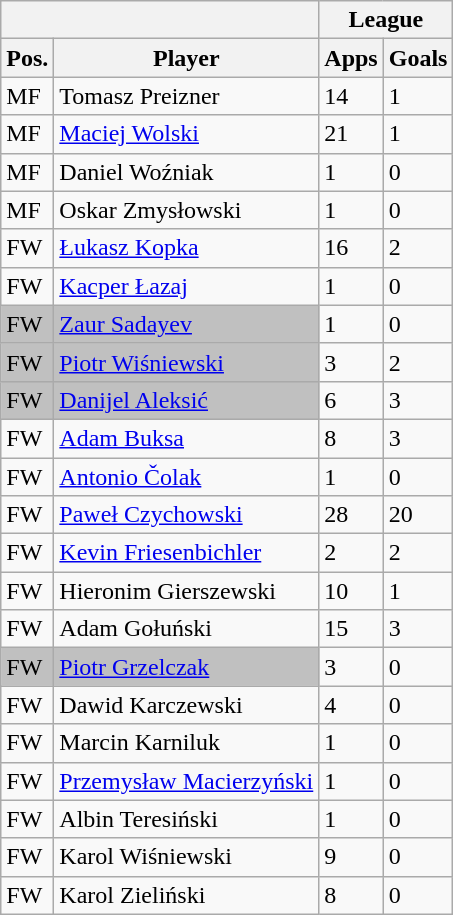<table class="wikitable" style="display: inline-table;">
<tr>
<th colspan="2"></th>
<th colspan="2">League</th>
</tr>
<tr>
<th>Pos.</th>
<th>Player</th>
<th>Apps</th>
<th>Goals</th>
</tr>
<tr>
<td>MF</td>
<td>Tomasz Preizner</td>
<td>14</td>
<td>1</td>
</tr>
<tr>
<td>MF</td>
<td><a href='#'>Maciej Wolski</a></td>
<td>21</td>
<td>1</td>
</tr>
<tr>
<td>MF</td>
<td>Daniel Woźniak</td>
<td>1</td>
<td>0</td>
</tr>
<tr>
<td>MF</td>
<td>Oskar Zmysłowski</td>
<td>1</td>
<td>0</td>
</tr>
<tr>
<td>FW</td>
<td><a href='#'>Łukasz Kopka</a></td>
<td>16</td>
<td>2</td>
</tr>
<tr>
<td>FW</td>
<td><a href='#'>Kacper Łazaj</a></td>
<td>1</td>
<td>0</td>
</tr>
<tr>
<td bgcolor=silver >FW</td>
<td bgcolor=silver ><a href='#'>Zaur Sadayev</a></td>
<td>1</td>
<td>0</td>
</tr>
<tr>
<td bgcolor=silver >FW</td>
<td bgcolor=silver ><a href='#'>Piotr Wiśniewski</a></td>
<td>3</td>
<td>2</td>
</tr>
<tr>
<td bgcolor=silver >FW</td>
<td bgcolor=silver ><a href='#'>Danijel Aleksić</a></td>
<td>6</td>
<td>3</td>
</tr>
<tr>
<td>FW</td>
<td><a href='#'>Adam Buksa</a></td>
<td>8</td>
<td>3</td>
</tr>
<tr>
<td>FW</td>
<td><a href='#'>Antonio Čolak</a></td>
<td>1</td>
<td>0</td>
</tr>
<tr>
<td>FW</td>
<td><a href='#'>Paweł Czychowski</a></td>
<td>28</td>
<td>20</td>
</tr>
<tr>
<td>FW</td>
<td><a href='#'>Kevin Friesenbichler</a></td>
<td>2</td>
<td>2</td>
</tr>
<tr>
<td>FW</td>
<td>Hieronim Gierszewski</td>
<td>10</td>
<td>1</td>
</tr>
<tr>
<td>FW</td>
<td>Adam Gołuński</td>
<td>15</td>
<td>3</td>
</tr>
<tr>
<td bgcolor=silver >FW</td>
<td bgcolor=silver ><a href='#'>Piotr Grzelczak</a></td>
<td>3</td>
<td>0</td>
</tr>
<tr>
<td>FW</td>
<td>Dawid Karczewski</td>
<td>4</td>
<td>0</td>
</tr>
<tr>
<td>FW</td>
<td>Marcin Karniluk</td>
<td>1</td>
<td>0</td>
</tr>
<tr>
<td>FW</td>
<td><a href='#'>Przemysław Macierzyński</a></td>
<td>1</td>
<td>0</td>
</tr>
<tr>
<td>FW</td>
<td>Albin Teresiński</td>
<td>1</td>
<td>0</td>
</tr>
<tr>
<td>FW</td>
<td>Karol Wiśniewski</td>
<td>9</td>
<td>0</td>
</tr>
<tr>
<td>FW</td>
<td>Karol Zieliński</td>
<td>8</td>
<td>0</td>
</tr>
</table>
